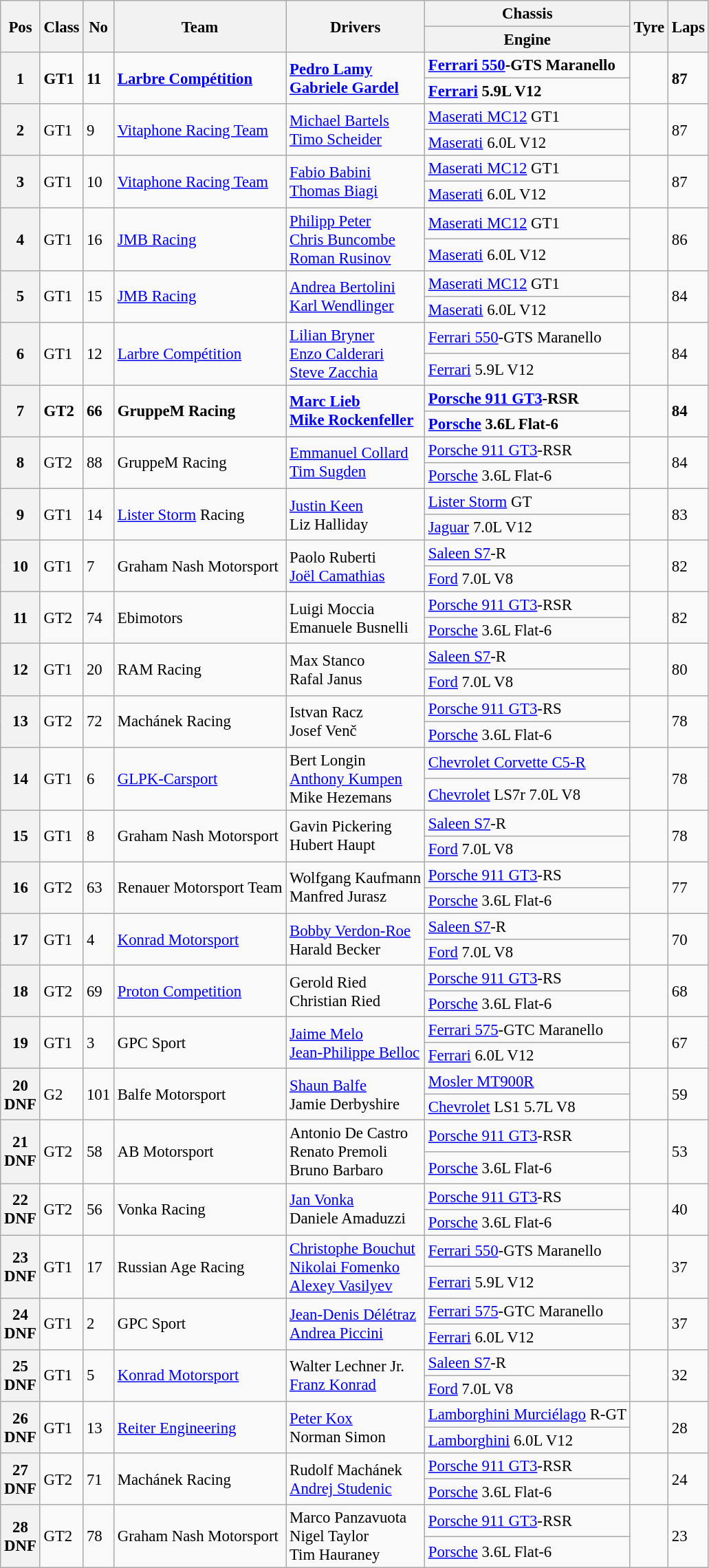<table class="wikitable" style="font-size: 95%;">
<tr>
<th rowspan=2>Pos</th>
<th rowspan=2>Class</th>
<th rowspan=2>No</th>
<th rowspan=2>Team</th>
<th rowspan=2>Drivers</th>
<th>Chassis</th>
<th rowspan=2>Tyre</th>
<th rowspan=2>Laps</th>
</tr>
<tr>
<th>Engine</th>
</tr>
<tr style="font-weight:bold">
<th rowspan=2>1</th>
<td rowspan=2>GT1</td>
<td rowspan=2>11</td>
<td rowspan=2> <a href='#'>Larbre Compétition</a></td>
<td rowspan=2> <a href='#'>Pedro Lamy</a><br> <a href='#'>Gabriele Gardel</a></td>
<td><a href='#'>Ferrari 550</a>-GTS Maranello</td>
<td rowspan=2></td>
<td rowspan=2>87</td>
</tr>
<tr style="font-weight:bold">
<td><a href='#'>Ferrari</a> 5.9L V12</td>
</tr>
<tr>
<th rowspan=2>2</th>
<td rowspan=2>GT1</td>
<td rowspan=2>9</td>
<td rowspan=2> <a href='#'>Vitaphone Racing Team</a></td>
<td rowspan=2> <a href='#'>Michael Bartels</a><br> <a href='#'>Timo Scheider</a></td>
<td><a href='#'>Maserati MC12</a> GT1</td>
<td rowspan=2></td>
<td rowspan=2>87</td>
</tr>
<tr>
<td><a href='#'>Maserati</a> 6.0L V12</td>
</tr>
<tr>
<th rowspan=2>3</th>
<td rowspan=2>GT1</td>
<td rowspan=2>10</td>
<td rowspan=2> <a href='#'>Vitaphone Racing Team</a></td>
<td rowspan=2> <a href='#'>Fabio Babini</a><br> <a href='#'>Thomas Biagi</a></td>
<td><a href='#'>Maserati MC12</a> GT1</td>
<td rowspan=2></td>
<td rowspan=2>87</td>
</tr>
<tr>
<td><a href='#'>Maserati</a> 6.0L V12</td>
</tr>
<tr>
<th rowspan=2>4</th>
<td rowspan=2>GT1</td>
<td rowspan=2>16</td>
<td rowspan=2> <a href='#'>JMB Racing</a></td>
<td rowspan=2> <a href='#'>Philipp Peter</a><br> <a href='#'>Chris Buncombe</a><br> <a href='#'>Roman Rusinov</a></td>
<td><a href='#'>Maserati MC12</a> GT1</td>
<td rowspan=2></td>
<td rowspan=2>86</td>
</tr>
<tr>
<td><a href='#'>Maserati</a> 6.0L V12</td>
</tr>
<tr>
<th rowspan=2>5</th>
<td rowspan=2>GT1</td>
<td rowspan=2>15</td>
<td rowspan=2> <a href='#'>JMB Racing</a></td>
<td rowspan=2> <a href='#'>Andrea Bertolini</a><br> <a href='#'>Karl Wendlinger</a></td>
<td><a href='#'>Maserati MC12</a> GT1</td>
<td rowspan=2></td>
<td rowspan=2>84</td>
</tr>
<tr>
<td><a href='#'>Maserati</a> 6.0L V12</td>
</tr>
<tr>
<th rowspan=2>6</th>
<td rowspan=2>GT1</td>
<td rowspan=2>12</td>
<td rowspan=2> <a href='#'>Larbre Compétition</a></td>
<td rowspan=2> <a href='#'>Lilian Bryner</a><br> <a href='#'>Enzo Calderari</a><br> <a href='#'>Steve Zacchia</a></td>
<td><a href='#'>Ferrari 550</a>-GTS Maranello</td>
<td rowspan=2></td>
<td rowspan=2>84</td>
</tr>
<tr>
<td><a href='#'>Ferrari</a> 5.9L V12</td>
</tr>
<tr style="font-weight:bold">
<th rowspan=2>7</th>
<td rowspan=2>GT2</td>
<td rowspan=2>66</td>
<td rowspan=2> GruppeM Racing</td>
<td rowspan=2> <a href='#'>Marc Lieb</a><br> <a href='#'>Mike Rockenfeller</a></td>
<td><a href='#'>Porsche 911 GT3</a>-RSR</td>
<td rowspan=2></td>
<td rowspan=2>84</td>
</tr>
<tr style="font-weight:bold">
<td><a href='#'>Porsche</a> 3.6L Flat-6</td>
</tr>
<tr>
<th rowspan=2>8</th>
<td rowspan=2>GT2</td>
<td rowspan=2>88</td>
<td rowspan=2> GruppeM Racing</td>
<td rowspan=2> <a href='#'>Emmanuel Collard</a><br> <a href='#'>Tim Sugden</a></td>
<td><a href='#'>Porsche 911 GT3</a>-RSR</td>
<td rowspan=2></td>
<td rowspan=2>84</td>
</tr>
<tr>
<td><a href='#'>Porsche</a> 3.6L Flat-6</td>
</tr>
<tr>
<th rowspan=2>9</th>
<td rowspan=2>GT1</td>
<td rowspan=2>14</td>
<td rowspan=2> <a href='#'>Lister Storm</a> Racing</td>
<td rowspan=2> <a href='#'>Justin Keen</a><br> Liz Halliday</td>
<td><a href='#'>Lister Storm</a> GT</td>
<td rowspan=2></td>
<td rowspan=2>83</td>
</tr>
<tr>
<td><a href='#'>Jaguar</a> 7.0L V12</td>
</tr>
<tr>
<th rowspan=2>10</th>
<td rowspan=2>GT1</td>
<td rowspan=2>7</td>
<td rowspan=2> Graham Nash Motorsport</td>
<td rowspan=2> Paolo Ruberti<br> <a href='#'>Joël Camathias</a></td>
<td><a href='#'>Saleen S7</a>-R</td>
<td rowspan=2></td>
<td rowspan=2>82</td>
</tr>
<tr>
<td><a href='#'>Ford</a> 7.0L V8</td>
</tr>
<tr>
<th rowspan=2>11</th>
<td rowspan=2>GT2</td>
<td rowspan=2>74</td>
<td rowspan=2> Ebimotors</td>
<td rowspan=2> Luigi Moccia<br> Emanuele Busnelli</td>
<td><a href='#'>Porsche 911 GT3</a>-RSR</td>
<td rowspan=2></td>
<td rowspan=2>82</td>
</tr>
<tr>
<td><a href='#'>Porsche</a> 3.6L Flat-6</td>
</tr>
<tr>
<th rowspan=2>12</th>
<td rowspan=2>GT1</td>
<td rowspan=2>20</td>
<td rowspan=2> RAM Racing</td>
<td rowspan=2> Max Stanco<br> Rafal Janus</td>
<td><a href='#'>Saleen S7</a>-R</td>
<td rowspan=2></td>
<td rowspan=2>80</td>
</tr>
<tr>
<td><a href='#'>Ford</a> 7.0L V8</td>
</tr>
<tr>
<th rowspan=2>13</th>
<td rowspan=2>GT2</td>
<td rowspan=2>72</td>
<td rowspan=2> Machánek Racing</td>
<td rowspan=2> Istvan Racz<br> Josef Venč</td>
<td><a href='#'>Porsche 911 GT3</a>-RS</td>
<td rowspan=2></td>
<td rowspan=2>78</td>
</tr>
<tr>
<td><a href='#'>Porsche</a> 3.6L Flat-6</td>
</tr>
<tr>
<th rowspan=2>14</th>
<td rowspan=2>GT1</td>
<td rowspan=2>6</td>
<td rowspan=2> <a href='#'>GLPK-Carsport</a></td>
<td rowspan=2> Bert Longin<br> <a href='#'>Anthony Kumpen</a><br> Mike Hezemans</td>
<td><a href='#'>Chevrolet Corvette C5-R</a></td>
<td rowspan=2></td>
<td rowspan=2>78</td>
</tr>
<tr>
<td><a href='#'>Chevrolet</a> LS7r 7.0L V8</td>
</tr>
<tr>
<th rowspan=2>15</th>
<td rowspan=2>GT1</td>
<td rowspan=2>8</td>
<td rowspan=2> Graham Nash Motorsport</td>
<td rowspan=2> Gavin Pickering<br> Hubert Haupt</td>
<td><a href='#'>Saleen S7</a>-R</td>
<td rowspan=2></td>
<td rowspan=2>78</td>
</tr>
<tr>
<td><a href='#'>Ford</a> 7.0L V8</td>
</tr>
<tr>
<th rowspan=2>16</th>
<td rowspan=2>GT2</td>
<td rowspan=2>63</td>
<td rowspan=2> Renauer Motorsport Team</td>
<td rowspan=2> Wolfgang Kaufmann<br> Manfred Jurasz</td>
<td><a href='#'>Porsche 911 GT3</a>-RS</td>
<td rowspan=2></td>
<td rowspan=2>77</td>
</tr>
<tr>
<td><a href='#'>Porsche</a> 3.6L Flat-6</td>
</tr>
<tr>
<th rowspan=2>17</th>
<td rowspan=2>GT1</td>
<td rowspan=2>4</td>
<td rowspan=2> <a href='#'>Konrad Motorsport</a></td>
<td rowspan=2> <a href='#'>Bobby Verdon-Roe</a><br> Harald Becker</td>
<td><a href='#'>Saleen S7</a>-R</td>
<td rowspan=2></td>
<td rowspan=2>70</td>
</tr>
<tr>
<td><a href='#'>Ford</a> 7.0L V8</td>
</tr>
<tr>
<th rowspan=2>18</th>
<td rowspan=2>GT2</td>
<td rowspan=2>69</td>
<td rowspan=2> <a href='#'>Proton Competition</a></td>
<td rowspan=2> Gerold Ried<br> Christian Ried</td>
<td><a href='#'>Porsche 911 GT3</a>-RS</td>
<td rowspan=2></td>
<td rowspan=2>68</td>
</tr>
<tr>
<td><a href='#'>Porsche</a> 3.6L Flat-6</td>
</tr>
<tr>
<th rowspan=2>19</th>
<td rowspan=2>GT1</td>
<td rowspan=2>3</td>
<td rowspan=2> GPC Sport</td>
<td rowspan=2> <a href='#'>Jaime Melo</a><br> <a href='#'>Jean-Philippe Belloc</a></td>
<td><a href='#'>Ferrari 575</a>-GTC Maranello</td>
<td rowspan=2></td>
<td rowspan=2>67</td>
</tr>
<tr>
<td><a href='#'>Ferrari</a> 6.0L V12</td>
</tr>
<tr>
<th rowspan=2>20<br>DNF</th>
<td rowspan=2>G2</td>
<td rowspan=2>101</td>
<td rowspan=2> Balfe Motorsport</td>
<td rowspan=2> <a href='#'>Shaun Balfe</a><br> Jamie Derbyshire</td>
<td><a href='#'>Mosler MT900R</a></td>
<td rowspan=2></td>
<td rowspan=2>59</td>
</tr>
<tr>
<td><a href='#'>Chevrolet</a> LS1 5.7L V8</td>
</tr>
<tr>
<th rowspan=2>21<br>DNF</th>
<td rowspan=2>GT2</td>
<td rowspan=2>58</td>
<td rowspan=2> AB Motorsport</td>
<td rowspan=2> Antonio De Castro<br> Renato Premoli<br> Bruno Barbaro</td>
<td><a href='#'>Porsche 911 GT3</a>-RSR</td>
<td rowspan=2></td>
<td rowspan=2>53</td>
</tr>
<tr>
<td><a href='#'>Porsche</a> 3.6L Flat-6</td>
</tr>
<tr>
<th rowspan=2>22<br>DNF</th>
<td rowspan=2>GT2</td>
<td rowspan=2>56</td>
<td rowspan=2> Vonka Racing</td>
<td rowspan=2> <a href='#'>Jan Vonka</a><br> Daniele Amaduzzi</td>
<td><a href='#'>Porsche 911 GT3</a>-RS</td>
<td rowspan=2></td>
<td rowspan=2>40</td>
</tr>
<tr>
<td><a href='#'>Porsche</a> 3.6L Flat-6</td>
</tr>
<tr>
<th rowspan=2>23<br>DNF</th>
<td rowspan=2>GT1</td>
<td rowspan=2>17</td>
<td rowspan=2> Russian Age Racing</td>
<td rowspan=2> <a href='#'>Christophe Bouchut</a><br> <a href='#'>Nikolai Fomenko</a><br> <a href='#'>Alexey Vasilyev</a></td>
<td><a href='#'>Ferrari 550</a>-GTS Maranello</td>
<td rowspan=2></td>
<td rowspan=2>37</td>
</tr>
<tr>
<td><a href='#'>Ferrari</a> 5.9L V12</td>
</tr>
<tr>
<th rowspan=2>24<br>DNF</th>
<td rowspan=2>GT1</td>
<td rowspan=2>2</td>
<td rowspan=2> GPC Sport</td>
<td rowspan=2> <a href='#'>Jean-Denis Délétraz</a><br> <a href='#'>Andrea Piccini</a></td>
<td><a href='#'>Ferrari 575</a>-GTC Maranello</td>
<td rowspan=2></td>
<td rowspan=2>37</td>
</tr>
<tr>
<td><a href='#'>Ferrari</a> 6.0L V12</td>
</tr>
<tr>
<th rowspan=2>25<br>DNF</th>
<td rowspan=2>GT1</td>
<td rowspan=2>5</td>
<td rowspan=2> <a href='#'>Konrad Motorsport</a></td>
<td rowspan=2> Walter Lechner Jr.<br> <a href='#'>Franz Konrad</a></td>
<td><a href='#'>Saleen S7</a>-R</td>
<td rowspan=2></td>
<td rowspan=2>32</td>
</tr>
<tr>
<td><a href='#'>Ford</a> 7.0L V8</td>
</tr>
<tr>
<th rowspan=2>26<br>DNF</th>
<td rowspan=2>GT1</td>
<td rowspan=2>13</td>
<td rowspan=2> <a href='#'>Reiter Engineering</a></td>
<td rowspan=2> <a href='#'>Peter Kox</a><br> Norman Simon</td>
<td><a href='#'>Lamborghini Murciélago</a> R-GT</td>
<td rowspan=2></td>
<td rowspan=2>28</td>
</tr>
<tr>
<td><a href='#'>Lamborghini</a> 6.0L V12</td>
</tr>
<tr>
<th rowspan=2>27<br>DNF</th>
<td rowspan=2>GT2</td>
<td rowspan=2>71</td>
<td rowspan=2> Machánek Racing</td>
<td rowspan=2> Rudolf Machánek<br> <a href='#'>Andrej Studenic</a></td>
<td><a href='#'>Porsche 911 GT3</a>-RSR</td>
<td rowspan=2></td>
<td rowspan=2>24</td>
</tr>
<tr>
<td><a href='#'>Porsche</a> 3.6L Flat-6</td>
</tr>
<tr>
<th rowspan=2>28<br>DNF</th>
<td rowspan=2>GT2</td>
<td rowspan=2>78</td>
<td rowspan=2> Graham Nash Motorsport</td>
<td rowspan=2> Marco Panzavuota<br> Nigel Taylor<br> Tim Hauraney</td>
<td><a href='#'>Porsche 911 GT3</a>-RSR</td>
<td rowspan=2></td>
<td rowspan=2>23</td>
</tr>
<tr>
<td><a href='#'>Porsche</a> 3.6L Flat-6</td>
</tr>
</table>
